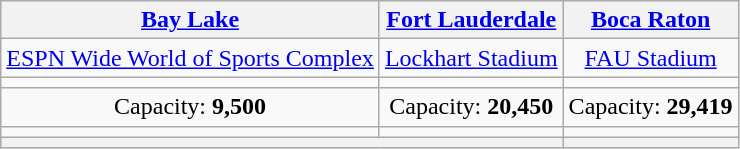<table class="wikitable" style="text-align:center">
<tr>
<th><a href='#'>Bay Lake</a></th>
<th><a href='#'>Fort Lauderdale</a></th>
<th><a href='#'>Boca Raton</a></th>
</tr>
<tr>
<td><a href='#'>ESPN Wide World of Sports Complex</a></td>
<td><a href='#'>Lockhart Stadium</a></td>
<td><a href='#'>FAU Stadium</a></td>
</tr>
<tr>
<td><small></small></td>
<td><small></small></td>
<td><small></small></td>
</tr>
<tr>
<td>Capacity: <strong>9,500</strong></td>
<td>Capacity: <strong>20,450</strong></td>
<td>Capacity: <strong>29,419</strong></td>
</tr>
<tr>
<td></td>
<td></td>
<td></td>
</tr>
<tr>
<th colspan="2"></th>
<th></th>
</tr>
</table>
